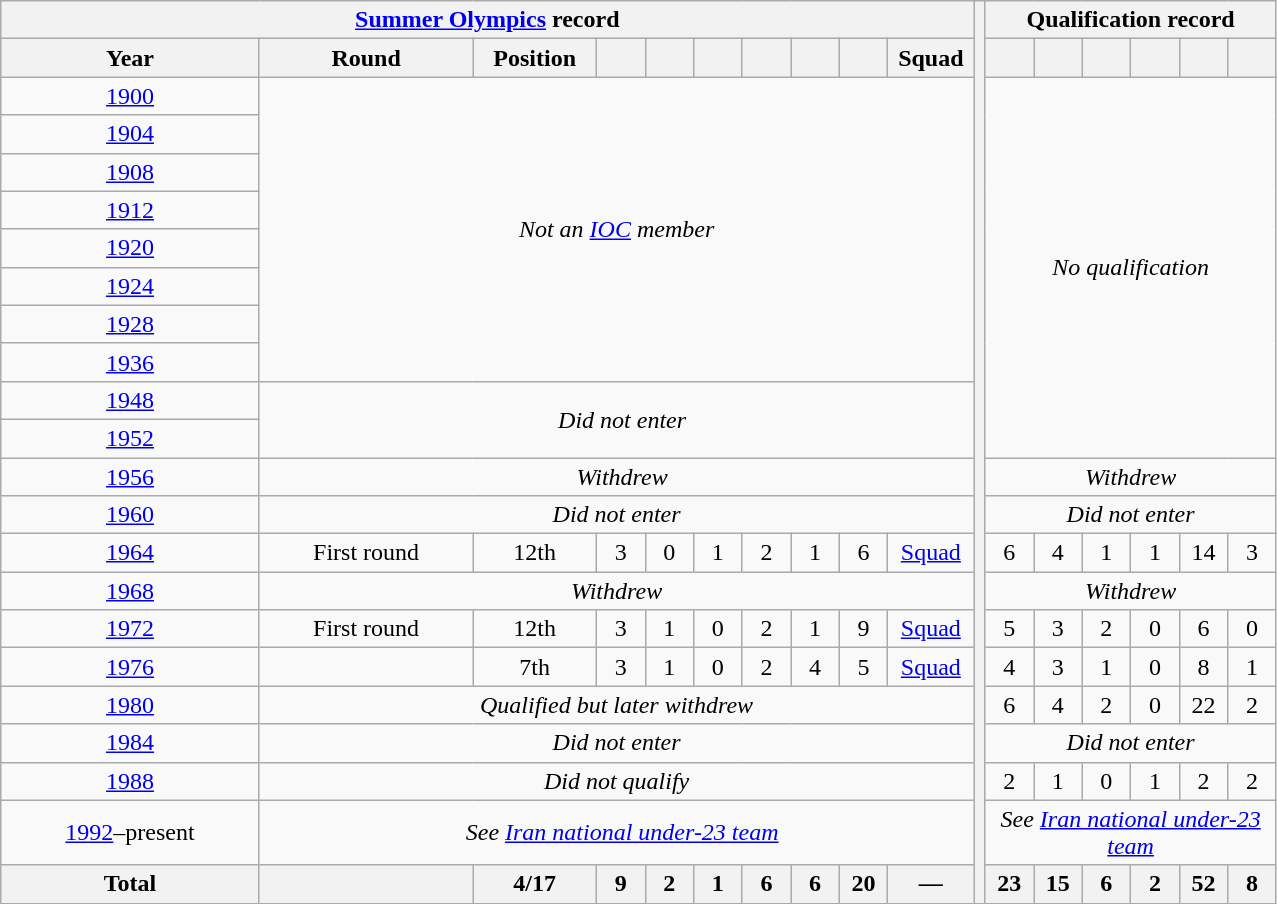<table class="wikitable" style="text-align: center;">
<tr>
<th colspan=10><a href='#'>Summer Olympics</a> record</th>
<th style="width:1" rowspan="26"></th>
<th colspan=6>Qualification record</th>
</tr>
<tr>
<th width="165">Year</th>
<th width="135">Round</th>
<th width="75">Position</th>
<th width="25"></th>
<th width="25"></th>
<th width="25"></th>
<th width="25"></th>
<th width="25"></th>
<th width="25"></th>
<th width="50">Squad</th>
<th width="25"></th>
<th width="25"></th>
<th width="25"></th>
<th width="25"></th>
<th width="25"></th>
<th width="25"></th>
</tr>
<tr>
<td> <a href='#'>1900</a></td>
<td rowspan=8 colspan=9><em>Not an <a href='#'>IOC</a> member</em></td>
<td rowspan=10 colspan=6><em>No qualification</em></td>
</tr>
<tr>
<td> <a href='#'>1904</a></td>
</tr>
<tr>
<td> <a href='#'>1908</a></td>
</tr>
<tr>
<td> <a href='#'>1912</a></td>
</tr>
<tr>
<td> <a href='#'>1920</a></td>
</tr>
<tr>
<td> <a href='#'>1924</a></td>
</tr>
<tr>
<td> <a href='#'>1928</a></td>
</tr>
<tr>
<td> <a href='#'>1936</a></td>
</tr>
<tr>
<td> <a href='#'>1948</a></td>
<td rowspan=2 colspan=10><em>Did not enter</em></td>
</tr>
<tr>
<td> <a href='#'>1952</a></td>
</tr>
<tr>
<td> <a href='#'>1956</a></td>
<td colspan=10><em>Withdrew</em></td>
<td colspan=6><em>Withdrew</em></td>
</tr>
<tr>
<td> <a href='#'>1960</a></td>
<td colspan=9><em>Did not enter</em></td>
<td colspan=6><em>Did not enter</em></td>
</tr>
<tr>
<td> <a href='#'>1964</a></td>
<td>First round</td>
<td>12th</td>
<td>3</td>
<td>0</td>
<td>1</td>
<td>2</td>
<td>1</td>
<td>6</td>
<td><a href='#'>Squad</a></td>
<td>6</td>
<td>4</td>
<td>1</td>
<td>1</td>
<td>14</td>
<td>3</td>
</tr>
<tr>
<td> <a href='#'>1968</a></td>
<td colspan=9><em>Withdrew</em></td>
<td colspan=6><em>Withdrew</em></td>
</tr>
<tr>
<td> <a href='#'>1972</a></td>
<td>First round</td>
<td>12th</td>
<td>3</td>
<td>1</td>
<td>0</td>
<td>2</td>
<td>1</td>
<td>9</td>
<td><a href='#'>Squad</a></td>
<td>5</td>
<td>3</td>
<td>2</td>
<td>0</td>
<td>6</td>
<td>0</td>
</tr>
<tr>
<td> <a href='#'>1976</a></td>
<td></td>
<td>7th</td>
<td>3</td>
<td>1</td>
<td>0</td>
<td>2</td>
<td>4</td>
<td>5</td>
<td><a href='#'>Squad</a></td>
<td>4</td>
<td>3</td>
<td>1</td>
<td>0</td>
<td>8</td>
<td>1</td>
</tr>
<tr>
<td> <a href='#'>1980</a></td>
<td colspan=9><em>Qualified but later withdrew</em></td>
<td>6</td>
<td>4</td>
<td>2</td>
<td>0</td>
<td>22</td>
<td>2</td>
</tr>
<tr>
<td> <a href='#'>1984</a></td>
<td colspan=9><em>Did not enter</em></td>
<td colspan=6><em>Did not enter</em></td>
</tr>
<tr>
<td> <a href='#'>1988</a></td>
<td colspan=9><em>Did not qualify</em></td>
<td>2</td>
<td>1</td>
<td>0</td>
<td>1</td>
<td>2</td>
<td>2</td>
</tr>
<tr>
<td><a href='#'>1992</a>–present</td>
<td colspan=10><em>See <a href='#'>Iran national under-23 team</a></em></td>
<td colspan=6><em>See <a href='#'>Iran national under-23 team</a></em></td>
</tr>
<tr>
<th>Total</th>
<th></th>
<th>4/17</th>
<th>9</th>
<th>2</th>
<th>1</th>
<th>6</th>
<th>6</th>
<th>20</th>
<th>—</th>
<th>23</th>
<th>15</th>
<th>6</th>
<th>2</th>
<th>52</th>
<th>8</th>
</tr>
</table>
